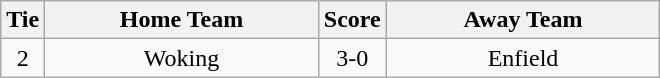<table class="wikitable" style="text-align:center;">
<tr>
<th width=20>Tie</th>
<th width=175>Home Team</th>
<th width=20>Score</th>
<th width=175>Away Team</th>
</tr>
<tr>
<td>2</td>
<td>Woking</td>
<td>3-0</td>
<td>Enfield</td>
</tr>
</table>
